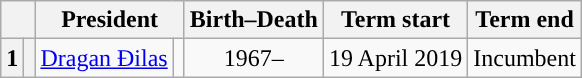<table class="wikitable" style="text-align:center">
<tr>
<th colspan="2"></th>
<th colspan="2">President</th>
<th>Birth–Death</th>
<th>Term start</th>
<th>Term end</th>
</tr>
<tr>
<th>1</th>
<th style="background:"></th>
<td><a href='#'>Dragan Đilas</a></td>
<td></td>
<td>1967–</td>
<td>19 April 2019</td>
<td>Incumbent</td>
</tr>
</table>
